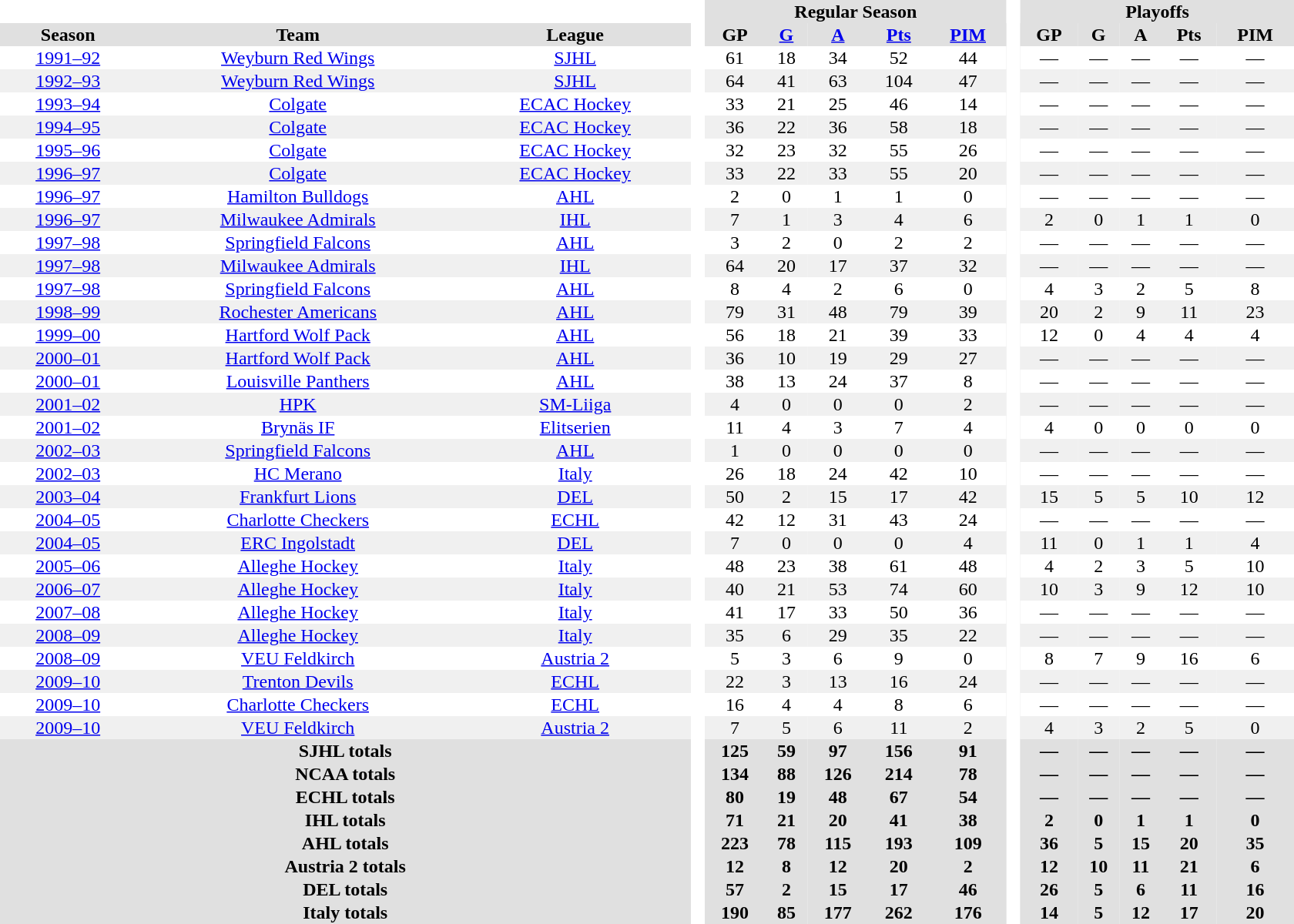<table border="0" cellpadding="1" cellspacing="0" style="text-align:center; width:70em">
<tr bgcolor="#e0e0e0">
<th colspan="3"  bgcolor="#ffffff"> </th>
<th rowspan="99" bgcolor="#ffffff"> </th>
<th colspan="5">Regular Season</th>
<th rowspan="99" bgcolor="#ffffff"> </th>
<th colspan="5">Playoffs</th>
</tr>
<tr bgcolor="#e0e0e0">
<th>Season</th>
<th>Team</th>
<th>League</th>
<th>GP</th>
<th><a href='#'>G</a></th>
<th><a href='#'>A</a></th>
<th><a href='#'>Pts</a></th>
<th><a href='#'>PIM</a></th>
<th>GP</th>
<th>G</th>
<th>A</th>
<th>Pts</th>
<th>PIM</th>
</tr>
<tr>
<td><a href='#'>1991–92</a></td>
<td><a href='#'>Weyburn Red Wings</a></td>
<td><a href='#'>SJHL</a></td>
<td>61</td>
<td>18</td>
<td>34</td>
<td>52</td>
<td>44</td>
<td>—</td>
<td>—</td>
<td>—</td>
<td>—</td>
<td>—</td>
</tr>
<tr bgcolor="f0f0f0">
<td><a href='#'>1992–93</a></td>
<td><a href='#'>Weyburn Red Wings</a></td>
<td><a href='#'>SJHL</a></td>
<td>64</td>
<td>41</td>
<td>63</td>
<td>104</td>
<td>47</td>
<td>—</td>
<td>—</td>
<td>—</td>
<td>—</td>
<td>—</td>
</tr>
<tr>
<td><a href='#'>1993–94</a></td>
<td><a href='#'>Colgate</a></td>
<td><a href='#'>ECAC Hockey</a></td>
<td>33</td>
<td>21</td>
<td>25</td>
<td>46</td>
<td>14</td>
<td>—</td>
<td>—</td>
<td>—</td>
<td>—</td>
<td>—</td>
</tr>
<tr bgcolor="f0f0f0">
<td><a href='#'>1994–95</a></td>
<td><a href='#'>Colgate</a></td>
<td><a href='#'>ECAC Hockey</a></td>
<td>36</td>
<td>22</td>
<td>36</td>
<td>58</td>
<td>18</td>
<td>—</td>
<td>—</td>
<td>—</td>
<td>—</td>
<td>—</td>
</tr>
<tr>
<td><a href='#'>1995–96</a></td>
<td><a href='#'>Colgate</a></td>
<td><a href='#'>ECAC Hockey</a></td>
<td>32</td>
<td>23</td>
<td>32</td>
<td>55</td>
<td>26</td>
<td>—</td>
<td>—</td>
<td>—</td>
<td>—</td>
<td>—</td>
</tr>
<tr bgcolor="f0f0f0">
<td><a href='#'>1996–97</a></td>
<td><a href='#'>Colgate</a></td>
<td><a href='#'>ECAC Hockey</a></td>
<td>33</td>
<td>22</td>
<td>33</td>
<td>55</td>
<td>20</td>
<td>—</td>
<td>—</td>
<td>—</td>
<td>—</td>
<td>—</td>
</tr>
<tr>
<td><a href='#'>1996–97</a></td>
<td><a href='#'>Hamilton Bulldogs</a></td>
<td><a href='#'>AHL</a></td>
<td>2</td>
<td>0</td>
<td>1</td>
<td>1</td>
<td>0</td>
<td>—</td>
<td>—</td>
<td>—</td>
<td>—</td>
<td>—</td>
</tr>
<tr bgcolor="f0f0f0">
<td><a href='#'>1996–97</a></td>
<td><a href='#'>Milwaukee Admirals</a></td>
<td><a href='#'>IHL</a></td>
<td>7</td>
<td>1</td>
<td>3</td>
<td>4</td>
<td>6</td>
<td>2</td>
<td>0</td>
<td>1</td>
<td>1</td>
<td>0</td>
</tr>
<tr>
<td><a href='#'>1997–98</a></td>
<td><a href='#'>Springfield Falcons</a></td>
<td><a href='#'>AHL</a></td>
<td>3</td>
<td>2</td>
<td>0</td>
<td>2</td>
<td>2</td>
<td>—</td>
<td>—</td>
<td>—</td>
<td>—</td>
<td>—</td>
</tr>
<tr bgcolor="f0f0f0">
<td><a href='#'>1997–98</a></td>
<td><a href='#'>Milwaukee Admirals</a></td>
<td><a href='#'>IHL</a></td>
<td>64</td>
<td>20</td>
<td>17</td>
<td>37</td>
<td>32</td>
<td>—</td>
<td>—</td>
<td>—</td>
<td>—</td>
<td>—</td>
</tr>
<tr>
<td><a href='#'>1997–98</a></td>
<td><a href='#'>Springfield Falcons</a></td>
<td><a href='#'>AHL</a></td>
<td>8</td>
<td>4</td>
<td>2</td>
<td>6</td>
<td>0</td>
<td>4</td>
<td>3</td>
<td>2</td>
<td>5</td>
<td>8</td>
</tr>
<tr bgcolor="f0f0f0">
<td><a href='#'>1998–99</a></td>
<td><a href='#'>Rochester Americans</a></td>
<td><a href='#'>AHL</a></td>
<td>79</td>
<td>31</td>
<td>48</td>
<td>79</td>
<td>39</td>
<td>20</td>
<td>2</td>
<td>9</td>
<td>11</td>
<td>23</td>
</tr>
<tr>
<td><a href='#'>1999–00</a></td>
<td><a href='#'>Hartford Wolf Pack</a></td>
<td><a href='#'>AHL</a></td>
<td>56</td>
<td>18</td>
<td>21</td>
<td>39</td>
<td>33</td>
<td>12</td>
<td>0</td>
<td>4</td>
<td>4</td>
<td>4</td>
</tr>
<tr bgcolor="f0f0f0">
<td><a href='#'>2000–01</a></td>
<td><a href='#'>Hartford Wolf Pack</a></td>
<td><a href='#'>AHL</a></td>
<td>36</td>
<td>10</td>
<td>19</td>
<td>29</td>
<td>27</td>
<td>—</td>
<td>—</td>
<td>—</td>
<td>—</td>
<td>—</td>
</tr>
<tr>
<td><a href='#'>2000–01</a></td>
<td><a href='#'>Louisville Panthers</a></td>
<td><a href='#'>AHL</a></td>
<td>38</td>
<td>13</td>
<td>24</td>
<td>37</td>
<td>8</td>
<td>—</td>
<td>—</td>
<td>—</td>
<td>—</td>
<td>—</td>
</tr>
<tr bgcolor="f0f0f0">
<td><a href='#'>2001–02</a></td>
<td><a href='#'>HPK</a></td>
<td><a href='#'>SM-Liiga</a></td>
<td>4</td>
<td>0</td>
<td>0</td>
<td>0</td>
<td>2</td>
<td>—</td>
<td>—</td>
<td>—</td>
<td>—</td>
<td>—</td>
</tr>
<tr>
<td><a href='#'>2001–02</a></td>
<td><a href='#'>Brynäs IF</a></td>
<td><a href='#'>Elitserien</a></td>
<td>11</td>
<td>4</td>
<td>3</td>
<td>7</td>
<td>4</td>
<td>4</td>
<td>0</td>
<td>0</td>
<td>0</td>
<td>0</td>
</tr>
<tr bgcolor="f0f0f0">
<td><a href='#'>2002–03</a></td>
<td><a href='#'>Springfield Falcons</a></td>
<td><a href='#'>AHL</a></td>
<td>1</td>
<td>0</td>
<td>0</td>
<td>0</td>
<td>0</td>
<td>—</td>
<td>—</td>
<td>—</td>
<td>—</td>
<td>—</td>
</tr>
<tr>
<td><a href='#'>2002–03</a></td>
<td><a href='#'>HC Merano</a></td>
<td><a href='#'>Italy</a></td>
<td>26</td>
<td>18</td>
<td>24</td>
<td>42</td>
<td>10</td>
<td>—</td>
<td>—</td>
<td>—</td>
<td>—</td>
<td>—</td>
</tr>
<tr bgcolor="f0f0f0">
<td><a href='#'>2003–04</a></td>
<td><a href='#'>Frankfurt Lions</a></td>
<td><a href='#'>DEL</a></td>
<td>50</td>
<td>2</td>
<td>15</td>
<td>17</td>
<td>42</td>
<td>15</td>
<td>5</td>
<td>5</td>
<td>10</td>
<td>12</td>
</tr>
<tr>
<td><a href='#'>2004–05</a></td>
<td><a href='#'>Charlotte Checkers</a></td>
<td><a href='#'>ECHL</a></td>
<td>42</td>
<td>12</td>
<td>31</td>
<td>43</td>
<td>24</td>
<td>—</td>
<td>—</td>
<td>—</td>
<td>—</td>
<td>—</td>
</tr>
<tr bgcolor="f0f0f0">
<td><a href='#'>2004–05</a></td>
<td><a href='#'>ERC Ingolstadt</a></td>
<td><a href='#'>DEL</a></td>
<td>7</td>
<td>0</td>
<td>0</td>
<td>0</td>
<td>4</td>
<td>11</td>
<td>0</td>
<td>1</td>
<td>1</td>
<td>4</td>
</tr>
<tr>
<td><a href='#'>2005–06</a></td>
<td><a href='#'>Alleghe Hockey</a></td>
<td><a href='#'>Italy</a></td>
<td>48</td>
<td>23</td>
<td>38</td>
<td>61</td>
<td>48</td>
<td>4</td>
<td>2</td>
<td>3</td>
<td>5</td>
<td>10</td>
</tr>
<tr bgcolor="f0f0f0">
<td><a href='#'>2006–07</a></td>
<td><a href='#'>Alleghe Hockey</a></td>
<td><a href='#'>Italy</a></td>
<td>40</td>
<td>21</td>
<td>53</td>
<td>74</td>
<td>60</td>
<td>10</td>
<td>3</td>
<td>9</td>
<td>12</td>
<td>10</td>
</tr>
<tr>
<td><a href='#'>2007–08</a></td>
<td><a href='#'>Alleghe Hockey</a></td>
<td><a href='#'>Italy</a></td>
<td>41</td>
<td>17</td>
<td>33</td>
<td>50</td>
<td>36</td>
<td>—</td>
<td>—</td>
<td>—</td>
<td>—</td>
<td>—</td>
</tr>
<tr bgcolor="f0f0f0">
<td><a href='#'>2008–09</a></td>
<td><a href='#'>Alleghe Hockey</a></td>
<td><a href='#'>Italy</a></td>
<td>35</td>
<td>6</td>
<td>29</td>
<td>35</td>
<td>22</td>
<td>—</td>
<td>—</td>
<td>—</td>
<td>—</td>
<td>—</td>
</tr>
<tr>
<td><a href='#'>2008–09</a></td>
<td><a href='#'>VEU Feldkirch</a></td>
<td><a href='#'>Austria 2</a></td>
<td>5</td>
<td>3</td>
<td>6</td>
<td>9</td>
<td>0</td>
<td>8</td>
<td>7</td>
<td>9</td>
<td>16</td>
<td>6</td>
</tr>
<tr bgcolor="f0f0f0">
<td><a href='#'>2009–10</a></td>
<td><a href='#'>Trenton Devils</a></td>
<td><a href='#'>ECHL</a></td>
<td>22</td>
<td>3</td>
<td>13</td>
<td>16</td>
<td>24</td>
<td>—</td>
<td>—</td>
<td>—</td>
<td>—</td>
<td>—</td>
</tr>
<tr>
<td><a href='#'>2009–10</a></td>
<td><a href='#'>Charlotte Checkers</a></td>
<td><a href='#'>ECHL</a></td>
<td>16</td>
<td>4</td>
<td>4</td>
<td>8</td>
<td>6</td>
<td>—</td>
<td>—</td>
<td>—</td>
<td>—</td>
<td>—</td>
</tr>
<tr bgcolor="f0f0f0">
<td><a href='#'>2009–10</a></td>
<td><a href='#'>VEU Feldkirch</a></td>
<td><a href='#'>Austria 2</a></td>
<td>7</td>
<td>5</td>
<td>6</td>
<td>11</td>
<td>2</td>
<td>4</td>
<td>3</td>
<td>2</td>
<td>5</td>
<td>0</td>
</tr>
<tr bgcolor="#e0e0e0">
<th colspan="3">SJHL totals</th>
<th>125</th>
<th>59</th>
<th>97</th>
<th>156</th>
<th>91</th>
<th>—</th>
<th>—</th>
<th>—</th>
<th>—</th>
<th>—</th>
</tr>
<tr bgcolor="#e0e0e0">
<th colspan="3">NCAA totals</th>
<th>134</th>
<th>88</th>
<th>126</th>
<th>214</th>
<th>78</th>
<th>—</th>
<th>—</th>
<th>—</th>
<th>—</th>
<th>—</th>
</tr>
<tr bgcolor="#e0e0e0">
<th colspan="3">ECHL totals</th>
<th>80</th>
<th>19</th>
<th>48</th>
<th>67</th>
<th>54</th>
<th>—</th>
<th>—</th>
<th>—</th>
<th>—</th>
<th>—</th>
</tr>
<tr bgcolor="#e0e0e0">
<th colspan="3">IHL totals</th>
<th>71</th>
<th>21</th>
<th>20</th>
<th>41</th>
<th>38</th>
<th>2</th>
<th>0</th>
<th>1</th>
<th>1</th>
<th>0</th>
</tr>
<tr bgcolor="#e0e0e0">
<th colspan="3">AHL totals</th>
<th>223</th>
<th>78</th>
<th>115</th>
<th>193</th>
<th>109</th>
<th>36</th>
<th>5</th>
<th>15</th>
<th>20</th>
<th>35</th>
</tr>
<tr bgcolor="#e0e0e0">
<th colspan="3">Austria 2 totals</th>
<th>12</th>
<th>8</th>
<th>12</th>
<th>20</th>
<th>2</th>
<th>12</th>
<th>10</th>
<th>11</th>
<th>21</th>
<th>6</th>
</tr>
<tr bgcolor="#e0e0e0">
<th colspan="3">DEL totals</th>
<th>57</th>
<th>2</th>
<th>15</th>
<th>17</th>
<th>46</th>
<th>26</th>
<th>5</th>
<th>6</th>
<th>11</th>
<th>16</th>
</tr>
<tr bgcolor="#e0e0e0">
<th colspan="3">Italy totals</th>
<th>190</th>
<th>85</th>
<th>177</th>
<th>262</th>
<th>176</th>
<th>14</th>
<th>5</th>
<th>12</th>
<th>17</th>
<th>20</th>
</tr>
</table>
